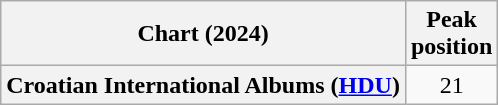<table class="wikitable sortable plainrowheaders" style="text-align:center;">
<tr>
<th scope="col">Chart (2024)</th>
<th scope="col">Peak<br>position</th>
</tr>
<tr>
<th scope="row">Croatian International Albums (<a href='#'>HDU</a>)</th>
<td>21</td>
</tr>
</table>
